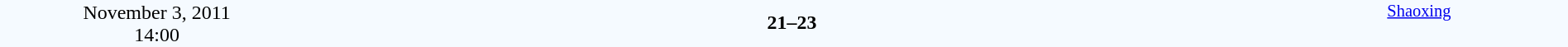<table style="width: 100%; background:#F5FAFF;" cellspacing="0">
<tr>
<td align=center rowspan=3 width=20%>November 3, 2011<br>14:00</td>
</tr>
<tr>
<td width=24% align=right></td>
<td align=center width=13%><strong>21–23</strong></td>
<td width=24%><strong></strong></td>
<td style=font-size:85% rowspan=3 valign=top align=center><a href='#'>Shaoxing</a></td>
</tr>
<tr style=font-size:85%>
<td align=right></td>
<td align=center></td>
<td></td>
</tr>
</table>
